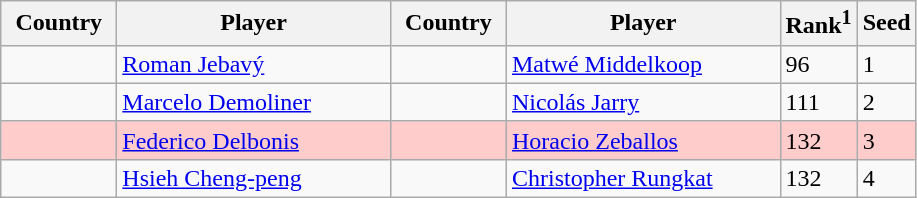<table class="sortable wikitable">
<tr>
<th width="70">Country</th>
<th width="175">Player</th>
<th width="70">Country</th>
<th width="175">Player</th>
<th>Rank<sup>1</sup></th>
<th>Seed</th>
</tr>
<tr>
<td></td>
<td><a href='#'>Roman Jebavý</a></td>
<td></td>
<td><a href='#'>Matwé Middelkoop</a></td>
<td>96</td>
<td>1</td>
</tr>
<tr>
<td></td>
<td><a href='#'>Marcelo Demoliner</a></td>
<td></td>
<td><a href='#'>Nicolás Jarry</a></td>
<td>111</td>
<td>2</td>
</tr>
<tr bgcolor=#fcc>
<td></td>
<td><a href='#'>Federico Delbonis</a></td>
<td></td>
<td><a href='#'>Horacio Zeballos</a></td>
<td>132</td>
<td>3</td>
</tr>
<tr>
<td></td>
<td><a href='#'>Hsieh Cheng-peng</a></td>
<td></td>
<td><a href='#'>Christopher Rungkat</a></td>
<td>132</td>
<td>4</td>
</tr>
</table>
